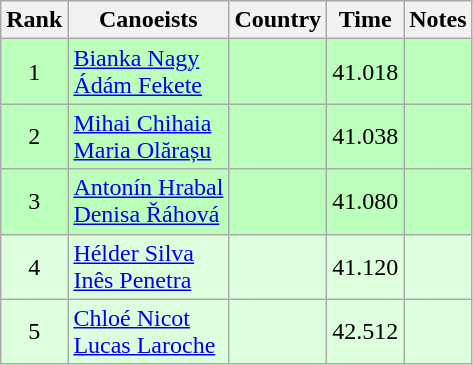<table class="wikitable" style="text-align:center">
<tr>
<th>Rank</th>
<th>Canoeists</th>
<th>Country</th>
<th>Time</th>
<th>Notes</th>
</tr>
<tr bgcolor=bbffbb>
<td>1</td>
<td align=left><a href='#'>Bianka Nagy</a><br><a href='#'>Ádám Fekete</a></td>
<td align=left></td>
<td>41.018</td>
<td></td>
</tr>
<tr bgcolor=bbffbb>
<td>2</td>
<td align=left><a href='#'>Mihai Chihaia</a><br><a href='#'>Maria Olărașu</a></td>
<td align=left></td>
<td>41.038</td>
<td></td>
</tr>
<tr bgcolor=bbffbb>
<td>3</td>
<td align=left><a href='#'>Antonín Hrabal</a><br><a href='#'>Denisa Řáhová</a></td>
<td align=left></td>
<td>41.080</td>
<td></td>
</tr>
<tr bgcolor=ddffdd>
<td>4</td>
<td align=left><a href='#'>Hélder Silva</a><br><a href='#'>Inês Penetra</a></td>
<td align=left></td>
<td>41.120</td>
<td></td>
</tr>
<tr bgcolor=ddffdd>
<td>5</td>
<td align=left><a href='#'>Chloé Nicot</a><br><a href='#'>Lucas Laroche</a></td>
<td align=left></td>
<td>42.512</td>
<td></td>
</tr>
</table>
